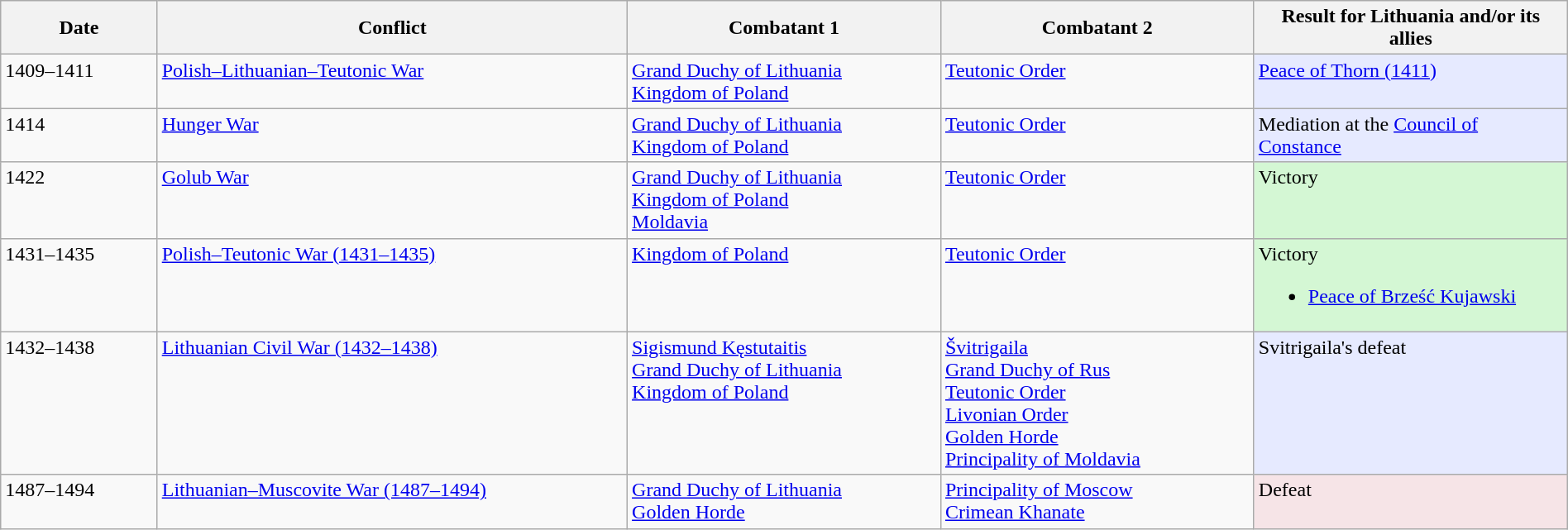<table class="wikitable sortable" width="100%">
<tr>
<th width="10%">Date</th>
<th width="30%">Conflict</th>
<th width="20%">Combatant 1</th>
<th width="20%">Combatant 2</th>
<th width="20%">Result for Lithuania and/or its allies</th>
</tr>
<tr valign="top">
<td>1409–1411</td>
<td><a href='#'>Polish–Lithuanian–Teutonic War</a></td>
<td> <a href='#'>Grand Duchy of Lithuania</a><br> <a href='#'>Kingdom of Poland</a></td>
<td> <a href='#'>Teutonic Order</a></td>
<td style="background:#E6EAFF"><a href='#'>Peace of Thorn (1411)</a></td>
</tr>
<tr valign="top">
<td>1414</td>
<td><a href='#'>Hunger War</a></td>
<td> <a href='#'>Grand Duchy of Lithuania</a><br> <a href='#'>Kingdom of Poland</a></td>
<td> <a href='#'>Teutonic Order</a></td>
<td style="background:#E6EAFF">Mediation at the <a href='#'>Council of Constance</a></td>
</tr>
<tr valign="top">
<td>1422</td>
<td><a href='#'>Golub War</a></td>
<td> <a href='#'>Grand Duchy of Lithuania</a><br> <a href='#'>Kingdom of Poland</a><br> <a href='#'>Moldavia</a></td>
<td> <a href='#'>Teutonic Order</a></td>
<td style="background:#D4F7D4">Victory</td>
</tr>
<tr valign="top">
<td>1431–1435</td>
<td><a href='#'>Polish–Teutonic War (1431–1435)</a></td>
<td> <a href='#'>Kingdom of Poland</a></td>
<td> <a href='#'>Teutonic Order</a></td>
<td style="background:#D4F7D4">Victory<br><ul><li><a href='#'>Peace of Brześć Kujawski</a></li></ul></td>
</tr>
<tr valign="top">
<td>1432–1438</td>
<td><a href='#'>Lithuanian Civil War (1432–1438)</a></td>
<td><a href='#'>Sigismund Kęstutaitis</a><br> <a href='#'>Grand Duchy of Lithuania</a><br> <a href='#'>Kingdom of Poland</a></td>
<td><a href='#'>Švitrigaila</a><br> <a href='#'>Grand Duchy of Rus</a><br> <a href='#'>Teutonic Order</a><br> <a href='#'>Livonian Order</a><br> <a href='#'>Golden Horde</a><br> <a href='#'>Principality of Moldavia</a></td>
<td style="background:#E6EAFF">Svitrigaila's defeat</td>
</tr>
<tr valign="top">
<td>1487–1494</td>
<td><a href='#'>Lithuanian–Muscovite War (1487–1494)</a></td>
<td> <a href='#'>Grand Duchy of Lithuania</a><br> <a href='#'>Golden Horde</a></td>
<td> <a href='#'>Principality of Moscow</a><br> <a href='#'>Crimean Khanate</a></td>
<td style="background:#F6E4E7">Defeat</td>
</tr>
</table>
